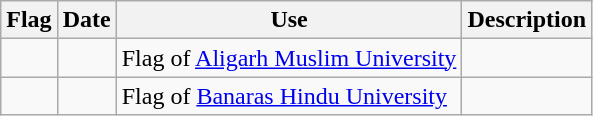<table class="wikitable">
<tr>
<th>Flag</th>
<th>Date</th>
<th>Use</th>
<th>Description</th>
</tr>
<tr>
<td></td>
<td></td>
<td>Flag of <a href='#'>Aligarh Muslim University</a></td>
<td></td>
</tr>
<tr>
<td></td>
<td></td>
<td>Flag of <a href='#'>Banaras Hindu University</a></td>
<td></td>
</tr>
</table>
